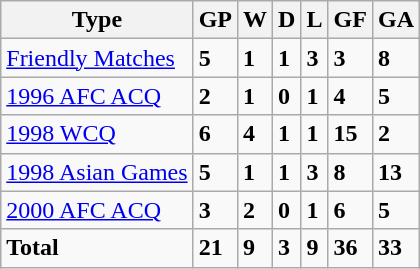<table class="wikitable">
<tr>
<th>Type</th>
<th>GP</th>
<th>W</th>
<th>D</th>
<th>L</th>
<th>GF</th>
<th>GA</th>
</tr>
<tr>
<td align=left><a href='#'>Friendly Matches</a></td>
<td><strong>5</strong></td>
<td><strong>1</strong></td>
<td><strong>1</strong></td>
<td><strong>3</strong></td>
<td><strong>3</strong></td>
<td><strong>8</strong></td>
</tr>
<tr>
<td align=left><a href='#'>1996 AFC ACQ</a></td>
<td><strong>2</strong></td>
<td><strong>1</strong></td>
<td><strong>0</strong></td>
<td><strong>1</strong></td>
<td><strong>4</strong></td>
<td><strong>5</strong></td>
</tr>
<tr>
<td align=left><a href='#'>1998 WCQ</a></td>
<td><strong>6</strong></td>
<td><strong>4</strong></td>
<td><strong>1</strong></td>
<td><strong>1</strong></td>
<td><strong>15</strong></td>
<td><strong>2</strong></td>
</tr>
<tr>
<td align=left><a href='#'>1998 Asian Games</a></td>
<td><strong>5</strong></td>
<td><strong>1</strong></td>
<td><strong>1</strong></td>
<td><strong>3</strong></td>
<td><strong>8</strong></td>
<td><strong>13</strong></td>
</tr>
<tr>
<td align=left><a href='#'>2000 AFC ACQ</a></td>
<td><strong>3</strong></td>
<td><strong>2</strong></td>
<td><strong>0</strong></td>
<td><strong>1</strong></td>
<td><strong>6</strong></td>
<td><strong>5</strong></td>
</tr>
<tr>
<td><strong>Total</strong></td>
<td><strong>21</strong></td>
<td><strong>9</strong></td>
<td><strong>3</strong></td>
<td><strong>9</strong></td>
<td><strong>36</strong></td>
<td><strong>33</strong></td>
</tr>
</table>
